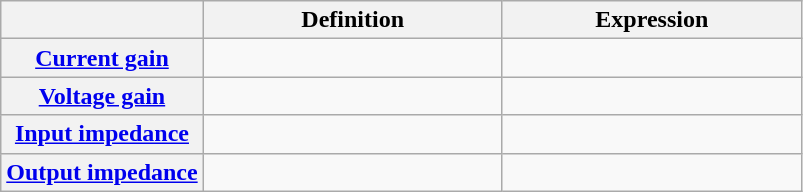<table class="wikitable" style="text-align:center">
<tr>
<th></th>
<th style="width:2in">Definition</th>
<th style="width:2in">Expression</th>
</tr>
<tr>
<th><strong><a href='#'>Current gain</a></strong></th>
<td></td>
<td></td>
</tr>
<tr>
<th><strong><a href='#'>Voltage gain</a></strong></th>
<td></td>
<td></td>
</tr>
<tr>
<th><strong><a href='#'>Input impedance</a></strong></th>
<td></td>
<td></td>
</tr>
<tr>
<th><strong><a href='#'>Output impedance</a></strong></th>
<td></td>
<td></td>
</tr>
</table>
